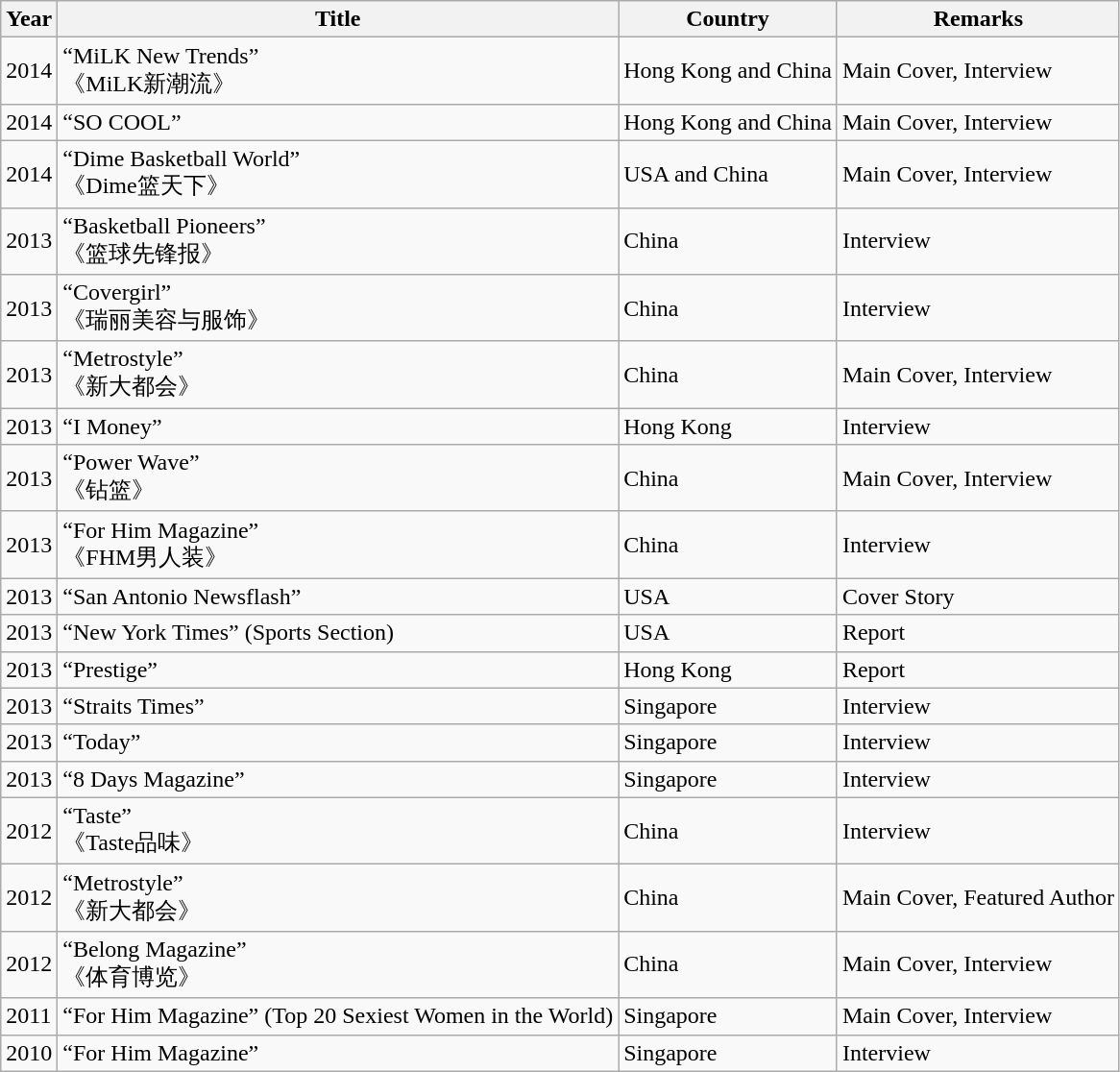<table class="wikitable sortable">
<tr>
<th>Year</th>
<th class="unsortable">Title</th>
<th>Country</th>
<th class="unsortable">Remarks</th>
</tr>
<tr>
<td>2014</td>
<td>“MiLK New Trends” <br> 《MiLK新潮流》</td>
<td>Hong Kong and China</td>
<td>Main Cover, Interview</td>
</tr>
<tr>
<td>2014</td>
<td>“SO COOL”</td>
<td>Hong Kong and China</td>
<td>Main Cover, Interview</td>
</tr>
<tr>
<td>2014</td>
<td>“Dime Basketball World” <br> 《Dime篮天下》</td>
<td>USA and China</td>
<td>Main Cover, Interview</td>
</tr>
<tr>
<td>2013</td>
<td>“Basketball Pioneers” <br> 《篮球先锋报》</td>
<td>China</td>
<td>Interview</td>
</tr>
<tr>
<td>2013</td>
<td>“Covergirl” <br> 《瑞丽美容与服饰》</td>
<td>China</td>
<td>Interview</td>
</tr>
<tr>
<td>2013</td>
<td>“Metrostyle” <br> 《新大都会》</td>
<td>China</td>
<td>Main Cover, Interview</td>
</tr>
<tr>
<td>2013</td>
<td>“I Money”</td>
<td>Hong Kong</td>
<td>Interview</td>
</tr>
<tr>
<td>2013</td>
<td>“Power Wave” <br> 《钻篮》</td>
<td>China</td>
<td>Main Cover, Interview</td>
</tr>
<tr>
<td>2013</td>
<td>“For Him Magazine” <br> 《FHM男人装》</td>
<td>China</td>
<td>Interview</td>
</tr>
<tr>
<td>2013</td>
<td>“San Antonio Newsflash”</td>
<td>USA</td>
<td>Cover Story</td>
</tr>
<tr>
<td>2013</td>
<td>“New York Times” (Sports Section)</td>
<td>USA</td>
<td>Report</td>
</tr>
<tr>
<td>2013</td>
<td>“Prestige”</td>
<td>Hong Kong</td>
<td>Report</td>
</tr>
<tr>
<td>2013</td>
<td>“Straits Times”</td>
<td>Singapore</td>
<td>Interview</td>
</tr>
<tr>
<td>2013</td>
<td>“Today”</td>
<td>Singapore</td>
<td>Interview</td>
</tr>
<tr>
<td>2013</td>
<td>“8 Days Magazine”</td>
<td>Singapore</td>
<td>Interview</td>
</tr>
<tr>
<td>2012</td>
<td>“Taste” <br> 《Taste品味》</td>
<td>China</td>
<td>Interview</td>
</tr>
<tr>
<td>2012</td>
<td>“Metrostyle” <br> 《新大都会》</td>
<td>China</td>
<td>Main Cover, Featured Author</td>
</tr>
<tr>
<td>2012</td>
<td>“Belong Magazine” <br> 《体育博览》</td>
<td>China</td>
<td>Main Cover, Interview</td>
</tr>
<tr>
<td>2011</td>
<td>“For Him Magazine” (Top 20 Sexiest Women in the World)</td>
<td>Singapore</td>
<td>Main Cover, Interview</td>
</tr>
<tr>
<td>2010</td>
<td>“For Him Magazine”</td>
<td>Singapore</td>
<td>Interview</td>
</tr>
</table>
